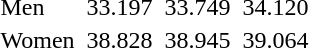<table>
<tr>
<td>Men</td>
<td></td>
<td>33.197</td>
<td></td>
<td>33.749</td>
<td></td>
<td>34.120</td>
</tr>
<tr>
<td>Women</td>
<td></td>
<td>38.828</td>
<td></td>
<td>38.945</td>
<td></td>
<td>39.064</td>
</tr>
</table>
